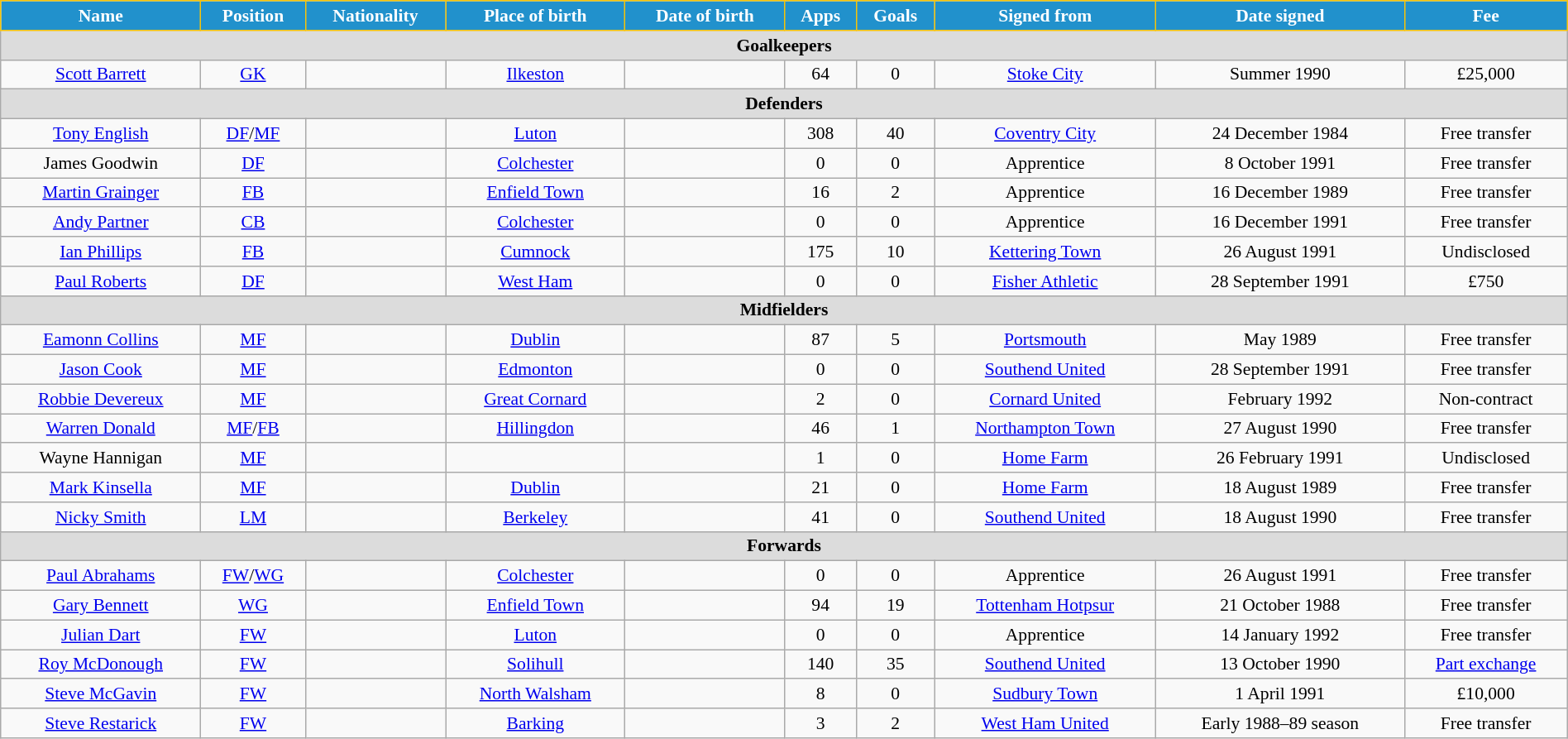<table class="wikitable" style="text-align:center; font-size:90%; width:100%;">
<tr>
<th style="background:#2191CC; color:white; border:1px solid #F7C408; text-align:center;">Name</th>
<th style="background:#2191CC; color:white; border:1px solid #F7C408; text-align:center;">Position</th>
<th style="background:#2191CC; color:white; border:1px solid #F7C408; text-align:center;">Nationality</th>
<th style="background:#2191CC; color:white; border:1px solid #F7C408; text-align:center;">Place of birth</th>
<th style="background:#2191CC; color:white; border:1px solid #F7C408; text-align:center;">Date of birth</th>
<th style="background:#2191CC; color:white; border:1px solid #F7C408; text-align:center;">Apps</th>
<th style="background:#2191CC; color:white; border:1px solid #F7C408; text-align:center;">Goals</th>
<th style="background:#2191CC; color:white; border:1px solid #F7C408; text-align:center;">Signed from</th>
<th style="background:#2191CC; color:white; border:1px solid #F7C408; text-align:center;">Date signed</th>
<th style="background:#2191CC; color:white; border:1px solid #F7C408; text-align:center;">Fee</th>
</tr>
<tr>
<th colspan="12" style="background:#dcdcdc; text-align:center;">Goalkeepers</th>
</tr>
<tr>
<td><a href='#'>Scott Barrett</a></td>
<td><a href='#'>GK</a></td>
<td></td>
<td><a href='#'>Ilkeston</a></td>
<td></td>
<td>64</td>
<td>0</td>
<td> <a href='#'>Stoke City</a></td>
<td>Summer 1990</td>
<td>£25,000</td>
</tr>
<tr>
<th colspan="12" style="background:#dcdcdc; text-align:center;">Defenders</th>
</tr>
<tr>
<td><a href='#'>Tony English</a></td>
<td><a href='#'>DF</a>/<a href='#'>MF</a></td>
<td></td>
<td><a href='#'>Luton</a></td>
<td></td>
<td>308</td>
<td>40</td>
<td> <a href='#'>Coventry City</a></td>
<td>24 December 1984</td>
<td>Free transfer</td>
</tr>
<tr>
<td>James Goodwin</td>
<td><a href='#'>DF</a></td>
<td></td>
<td><a href='#'>Colchester</a></td>
<td></td>
<td>0</td>
<td>0</td>
<td>Apprentice</td>
<td>8 October 1991</td>
<td>Free transfer</td>
</tr>
<tr>
<td><a href='#'>Martin Grainger</a></td>
<td><a href='#'>FB</a></td>
<td></td>
<td><a href='#'>Enfield Town</a></td>
<td></td>
<td>16</td>
<td>2</td>
<td>Apprentice</td>
<td>16 December 1989</td>
<td>Free transfer</td>
</tr>
<tr>
<td><a href='#'>Andy Partner</a></td>
<td><a href='#'>CB</a></td>
<td></td>
<td><a href='#'>Colchester</a></td>
<td></td>
<td>0</td>
<td>0</td>
<td>Apprentice</td>
<td>16 December 1991</td>
<td>Free transfer</td>
</tr>
<tr>
<td><a href='#'>Ian Phillips</a></td>
<td><a href='#'>FB</a></td>
<td></td>
<td><a href='#'>Cumnock</a></td>
<td></td>
<td>175</td>
<td>10</td>
<td> <a href='#'>Kettering Town</a></td>
<td>26 August 1991</td>
<td>Undisclosed</td>
</tr>
<tr>
<td><a href='#'>Paul Roberts</a></td>
<td><a href='#'>DF</a></td>
<td></td>
<td><a href='#'>West Ham</a></td>
<td></td>
<td>0</td>
<td>0</td>
<td> <a href='#'>Fisher Athletic</a></td>
<td>28 September 1991</td>
<td>£750</td>
</tr>
<tr>
<th colspan="12" style="background:#dcdcdc; text-align:center;">Midfielders</th>
</tr>
<tr>
<td><a href='#'>Eamonn Collins</a></td>
<td><a href='#'>MF</a></td>
<td></td>
<td><a href='#'>Dublin</a></td>
<td></td>
<td>87</td>
<td>5</td>
<td> <a href='#'>Portsmouth</a></td>
<td>May 1989</td>
<td>Free transfer</td>
</tr>
<tr>
<td><a href='#'>Jason Cook</a></td>
<td><a href='#'>MF</a></td>
<td></td>
<td><a href='#'>Edmonton</a></td>
<td></td>
<td>0</td>
<td>0</td>
<td> <a href='#'>Southend United</a></td>
<td>28 September 1991</td>
<td>Free transfer</td>
</tr>
<tr>
<td><a href='#'>Robbie Devereux</a></td>
<td><a href='#'>MF</a></td>
<td></td>
<td><a href='#'>Great Cornard</a></td>
<td></td>
<td>2</td>
<td>0</td>
<td> <a href='#'>Cornard United</a></td>
<td>February 1992</td>
<td>Non-contract</td>
</tr>
<tr>
<td><a href='#'>Warren Donald</a></td>
<td><a href='#'>MF</a>/<a href='#'>FB</a></td>
<td></td>
<td><a href='#'>Hillingdon</a></td>
<td></td>
<td>46</td>
<td>1</td>
<td> <a href='#'>Northampton Town</a></td>
<td>27 August 1990</td>
<td>Free transfer</td>
</tr>
<tr>
<td>Wayne Hannigan</td>
<td><a href='#'>MF</a></td>
<td></td>
<td></td>
<td></td>
<td>1</td>
<td>0</td>
<td> <a href='#'>Home Farm</a></td>
<td>26 February 1991</td>
<td>Undisclosed</td>
</tr>
<tr>
<td><a href='#'>Mark Kinsella</a></td>
<td><a href='#'>MF</a></td>
<td></td>
<td><a href='#'>Dublin</a></td>
<td></td>
<td>21</td>
<td>0</td>
<td> <a href='#'>Home Farm</a></td>
<td>18 August 1989</td>
<td>Free transfer</td>
</tr>
<tr>
<td><a href='#'>Nicky Smith</a></td>
<td><a href='#'>LM</a></td>
<td></td>
<td><a href='#'>Berkeley</a></td>
<td></td>
<td>41</td>
<td>0</td>
<td> <a href='#'>Southend United</a></td>
<td>18 August 1990</td>
<td>Free transfer</td>
</tr>
<tr>
<th colspan="12" style="background:#dcdcdc; text-align:center;">Forwards</th>
</tr>
<tr>
<td><a href='#'>Paul Abrahams</a></td>
<td><a href='#'>FW</a>/<a href='#'>WG</a></td>
<td></td>
<td><a href='#'>Colchester</a></td>
<td></td>
<td>0</td>
<td>0</td>
<td>Apprentice</td>
<td>26 August 1991</td>
<td>Free transfer</td>
</tr>
<tr>
<td><a href='#'>Gary Bennett</a></td>
<td><a href='#'>WG</a></td>
<td></td>
<td><a href='#'>Enfield Town</a></td>
<td></td>
<td>94</td>
<td>19</td>
<td> <a href='#'>Tottenham Hotpsur</a></td>
<td>21 October 1988</td>
<td>Free transfer</td>
</tr>
<tr>
<td><a href='#'>Julian Dart</a></td>
<td><a href='#'>FW</a></td>
<td></td>
<td><a href='#'>Luton</a></td>
<td></td>
<td>0</td>
<td>0</td>
<td>Apprentice</td>
<td>14 January 1992</td>
<td>Free transfer</td>
</tr>
<tr>
<td><a href='#'>Roy McDonough</a></td>
<td><a href='#'>FW</a></td>
<td></td>
<td><a href='#'>Solihull</a></td>
<td></td>
<td>140</td>
<td>35</td>
<td> <a href='#'>Southend United</a></td>
<td>13 October 1990</td>
<td><a href='#'>Part exchange</a></td>
</tr>
<tr>
<td><a href='#'>Steve McGavin</a></td>
<td><a href='#'>FW</a></td>
<td></td>
<td><a href='#'>North Walsham</a></td>
<td></td>
<td>8</td>
<td>0</td>
<td> <a href='#'>Sudbury Town</a></td>
<td>1 April 1991</td>
<td>£10,000</td>
</tr>
<tr>
<td><a href='#'>Steve Restarick</a></td>
<td><a href='#'>FW</a></td>
<td></td>
<td><a href='#'>Barking</a></td>
<td></td>
<td>3</td>
<td>2</td>
<td> <a href='#'>West Ham United</a></td>
<td>Early 1988–89 season</td>
<td>Free transfer</td>
</tr>
</table>
